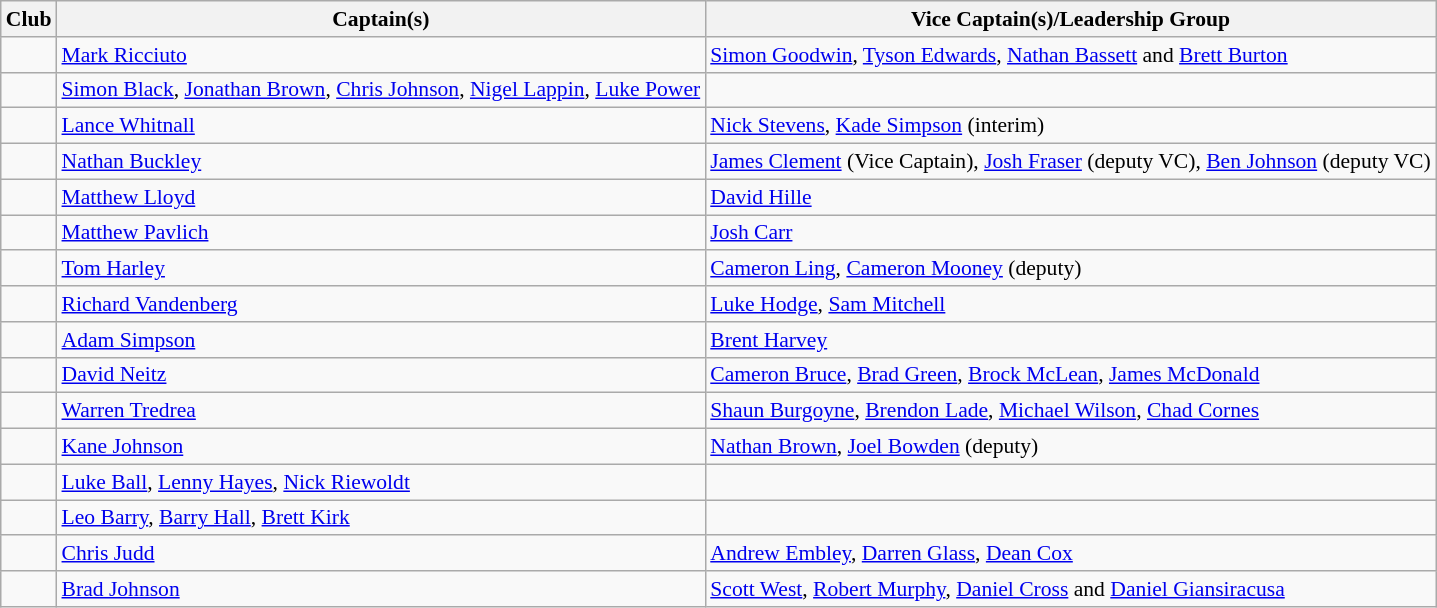<table class="wikitable" style="font-size:90%">
<tr>
<th>Club</th>
<th>Captain(s)</th>
<th>Vice Captain(s)/Leadership Group</th>
</tr>
<tr>
<td></td>
<td><a href='#'>Mark Ricciuto</a></td>
<td><a href='#'>Simon Goodwin</a>, <a href='#'>Tyson Edwards</a>, <a href='#'>Nathan Bassett</a> and <a href='#'>Brett Burton</a></td>
</tr>
<tr>
<td></td>
<td><a href='#'>Simon Black</a>, <a href='#'>Jonathan Brown</a>, <a href='#'>Chris Johnson</a>, <a href='#'>Nigel Lappin</a>, <a href='#'>Luke Power</a></td>
<td></td>
</tr>
<tr>
<td></td>
<td><a href='#'>Lance Whitnall</a></td>
<td><a href='#'>Nick Stevens</a>, <a href='#'>Kade Simpson</a> (interim)</td>
</tr>
<tr>
<td></td>
<td><a href='#'>Nathan Buckley</a></td>
<td><a href='#'>James Clement</a> (Vice Captain), <a href='#'>Josh Fraser</a> (deputy VC), <a href='#'>Ben Johnson</a> (deputy VC)</td>
</tr>
<tr>
<td></td>
<td><a href='#'>Matthew Lloyd</a></td>
<td><a href='#'>David Hille</a></td>
</tr>
<tr>
<td></td>
<td><a href='#'>Matthew Pavlich</a></td>
<td><a href='#'>Josh Carr</a></td>
</tr>
<tr>
<td></td>
<td><a href='#'>Tom Harley</a></td>
<td><a href='#'>Cameron Ling</a>, <a href='#'>Cameron Mooney</a> (deputy)</td>
</tr>
<tr>
<td></td>
<td><a href='#'>Richard Vandenberg</a></td>
<td><a href='#'>Luke Hodge</a>, <a href='#'>Sam Mitchell</a></td>
</tr>
<tr>
<td></td>
<td><a href='#'>Adam Simpson</a></td>
<td><a href='#'>Brent Harvey</a></td>
</tr>
<tr>
<td></td>
<td><a href='#'>David Neitz</a></td>
<td><a href='#'>Cameron Bruce</a>, <a href='#'>Brad Green</a>, <a href='#'>Brock McLean</a>, <a href='#'>James McDonald</a></td>
</tr>
<tr>
<td></td>
<td><a href='#'>Warren Tredrea</a></td>
<td><a href='#'>Shaun Burgoyne</a>, <a href='#'>Brendon Lade</a>, <a href='#'>Michael Wilson</a>, <a href='#'>Chad Cornes</a></td>
</tr>
<tr>
<td></td>
<td><a href='#'>Kane Johnson</a></td>
<td><a href='#'>Nathan Brown</a>, <a href='#'>Joel Bowden</a> (deputy)</td>
</tr>
<tr>
<td></td>
<td><a href='#'>Luke Ball</a>, <a href='#'>Lenny Hayes</a>, <a href='#'>Nick Riewoldt</a></td>
<td></td>
</tr>
<tr>
<td></td>
<td><a href='#'>Leo Barry</a>, <a href='#'>Barry Hall</a>, <a href='#'>Brett Kirk</a></td>
<td></td>
</tr>
<tr>
<td></td>
<td><a href='#'>Chris Judd</a></td>
<td><a href='#'>Andrew Embley</a>, <a href='#'>Darren Glass</a>, <a href='#'>Dean Cox</a></td>
</tr>
<tr>
<td></td>
<td><a href='#'>Brad Johnson</a></td>
<td><a href='#'>Scott West</a>, <a href='#'>Robert Murphy</a>, <a href='#'>Daniel Cross</a> and <a href='#'>Daniel Giansiracusa</a></td>
</tr>
</table>
